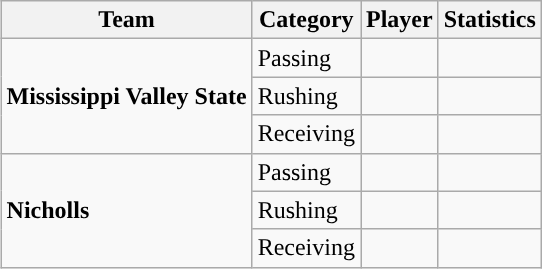<table class="wikitable" style="float: right;">
<tr>
<th>Team</th>
<th>Category</th>
<th>Player</th>
<th>Statistics</th>
</tr>
<tr>
<td rowspan=3><strong>Mississippi Valley State</strong></td>
<td>Passing</td>
<td></td>
<td></td>
</tr>
<tr>
<td>Rushing</td>
<td></td>
<td></td>
</tr>
<tr>
<td>Receiving</td>
<td></td>
<td></td>
</tr>
<tr>
<td rowspan=3><strong>Nicholls</strong></td>
<td>Passing</td>
<td></td>
<td></td>
</tr>
<tr>
<td>Rushing</td>
<td></td>
<td></td>
</tr>
<tr>
<td>Receiving</td>
<td></td>
<td></td>
</tr>
</table>
